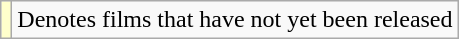<table class="wikitable">
<tr>
<td style="background:#FFFFCC;"></td>
<td>Denotes films that have not yet been released</td>
</tr>
</table>
